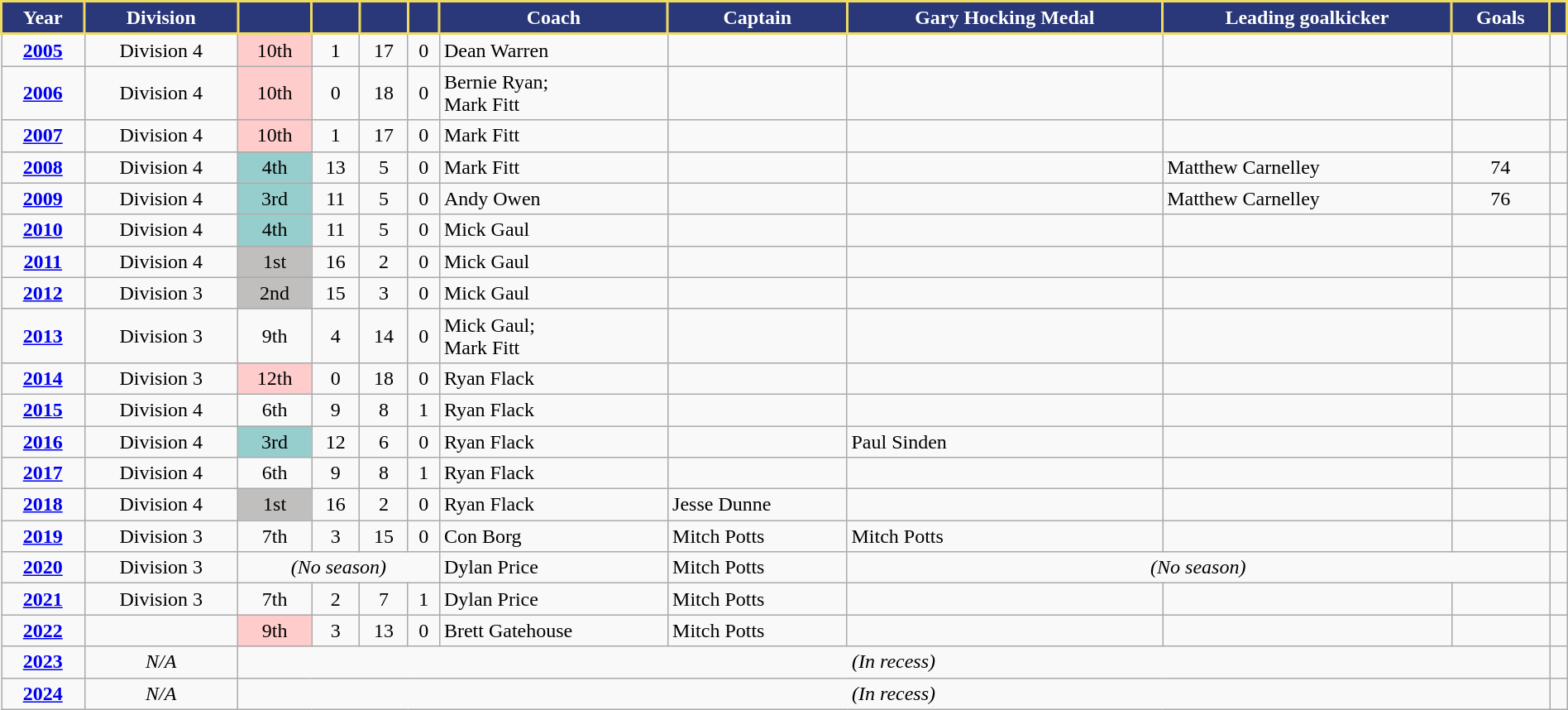<table class="wikitable"; style="width:100%;">
<tr>
<th style="background:#2A3778; color:#FFFFFF; border:solid #EEDB61 2px">Year</th>
<th style="background:#2A3778; color:#FFFFFF; border:solid #EEDB61 2px">Division</th>
<th style="background:#2A3778; color:#FFFFFF; border:solid #EEDB61 2px"></th>
<th style="background:#2A3778; color:#FFFFFF; border:solid #EEDB61 2px"></th>
<th style="background:#2A3778; color:#FFFFFF; border:solid #EEDB61 2px"></th>
<th style="background:#2A3778; color:#FFFFFF; border:solid #EEDB61 2px"></th>
<th style="background:#2A3778; color:#FFFFFF; border:solid #EEDB61 2px">Coach</th>
<th style="background:#2A3778; color:#FFFFFF; border:solid #EEDB61 2px">Captain</th>
<th style="background:#2A3778; color:#FFFFFF; border:solid #EEDB61 2px">Gary Hocking Medal<br></th>
<th style="background:#2A3778; color:#FFFFFF; border:solid #EEDB61 2px">Leading goalkicker</th>
<th style="background:#2A3778; color:#FFFFFF; border:solid #EEDB61 2px">Goals</th>
<th style="background:#2A3778; color:#FFFFFF; border:solid #EEDB61 2px"></th>
</tr>
<tr>
<td align=center><strong><a href='#'>2005</a></strong></td>
<td align=center>Division 4</td>
<td style=background:#FFCCCC; align=center>10th</td>
<td align=center>1</td>
<td align=center>17</td>
<td align=center>0</td>
<td>Dean Warren</td>
<td></td>
<td></td>
<td></td>
<td align=center></td>
<td align=center></td>
</tr>
<tr>
<td align=center><strong><a href='#'>2006</a></strong></td>
<td align=center>Division 4</td>
<td style=background:#FFCCCC; align=center>10th</td>
<td align=center>0</td>
<td align=center>18</td>
<td align=center>0</td>
<td>Bernie Ryan;<br>Mark Fitt</td>
<td></td>
<td></td>
<td></td>
<td align=center></td>
<td align=center></td>
</tr>
<tr>
<td align=center><strong><a href='#'>2007</a></strong></td>
<td align=center>Division 4</td>
<td style=background:#FFCCCC; align=center>10th</td>
<td align=center>1</td>
<td align=center>17</td>
<td align=center>0</td>
<td>Mark Fitt</td>
<td></td>
<td></td>
<td></td>
<td align=center></td>
<td align=center></td>
</tr>
<tr>
<td align=center><strong><a href='#'>2008</a></strong></td>
<td align=center>Division 4</td>
<td style=background:#96CDCD; align=center>4th</td>
<td align=center>13</td>
<td align=center>5</td>
<td align=center>0</td>
<td>Mark Fitt</td>
<td></td>
<td></td>
<td>Matthew Carnelley</td>
<td align=center>74</td>
<td align=center></td>
</tr>
<tr>
<td align=center><strong><a href='#'>2009</a></strong></td>
<td align=center>Division 4</td>
<td style=background:#96CDCD; align=center>3rd</td>
<td align=center>11</td>
<td align=center>5</td>
<td align=center>0</td>
<td>Andy Owen</td>
<td></td>
<td></td>
<td>Matthew Carnelley</td>
<td align=center>76</td>
<td align=center></td>
</tr>
<tr>
<td align=center><strong><a href='#'>2010</a></strong></td>
<td align=center>Division 4</td>
<td style=background:#96CDCD; align=center>4th</td>
<td align=center>11</td>
<td align=center>5</td>
<td align=center>0</td>
<td>Mick Gaul</td>
<td></td>
<td></td>
<td></td>
<td align=center></td>
<td align=center></td>
</tr>
<tr>
<td align=center><strong><a href='#'>2011</a></strong></td>
<td align=center>Division 4</td>
<td style=background:#C0BFBD; align=center>1st</td>
<td align=center>16</td>
<td align=center>2</td>
<td align=center>0</td>
<td>Mick Gaul</td>
<td></td>
<td></td>
<td></td>
<td align=center></td>
<td align=center></td>
</tr>
<tr>
<td align=center><strong><a href='#'>2012</a></strong></td>
<td align=center>Division 3</td>
<td style=background:#C0BFBD; align=center>2nd</td>
<td align=center>15</td>
<td align=center>3</td>
<td align=center>0</td>
<td>Mick Gaul</td>
<td></td>
<td></td>
<td></td>
<td align=center></td>
<td align=center></td>
</tr>
<tr>
<td align=center><strong><a href='#'>2013</a></strong></td>
<td align=center>Division 3</td>
<td align=center>9th</td>
<td align=center>4</td>
<td align=center>14</td>
<td align=center>0</td>
<td>Mick Gaul;<br>Mark Fitt</td>
<td></td>
<td></td>
<td></td>
<td align=center></td>
<td align=center></td>
</tr>
<tr>
<td align=center><strong><a href='#'>2014</a></strong></td>
<td align=center>Division 3</td>
<td style=background:#FFCCCC; align=center>12th</td>
<td align=center>0</td>
<td align=center>18</td>
<td align=center>0</td>
<td>Ryan Flack</td>
<td></td>
<td></td>
<td></td>
<td align=center></td>
<td align=center></td>
</tr>
<tr>
<td align=center><strong><a href='#'>2015</a></strong></td>
<td align=center>Division 4</td>
<td align=center>6th</td>
<td align=center>9</td>
<td align=center>8</td>
<td align=center>1</td>
<td>Ryan Flack</td>
<td></td>
<td></td>
<td></td>
<td align=center></td>
<td align=center></td>
</tr>
<tr>
<td align=center><strong><a href='#'>2016</a></strong></td>
<td align=center>Division 4</td>
<td style=background:#96CDCD; align=center>3rd</td>
<td align=center>12</td>
<td align=center>6</td>
<td align=center>0</td>
<td>Ryan Flack</td>
<td></td>
<td>Paul Sinden</td>
<td></td>
<td align=center></td>
<td align=center></td>
</tr>
<tr>
<td align=center><strong><a href='#'>2017</a></strong></td>
<td align=center>Division 4</td>
<td align=center>6th</td>
<td align=center>9</td>
<td align=center>8</td>
<td align=center>1</td>
<td>Ryan Flack</td>
<td></td>
<td></td>
<td></td>
<td align=center></td>
<td align=center></td>
</tr>
<tr>
<td align=center><strong><a href='#'>2018</a></strong></td>
<td align=center>Division 4</td>
<td style=background:#C0BFBD; align=center>1st</td>
<td align=center>16</td>
<td align=center>2</td>
<td align=center>0</td>
<td>Ryan Flack</td>
<td>Jesse Dunne</td>
<td></td>
<td></td>
<td align=center></td>
<td align=center></td>
</tr>
<tr>
<td align=center><strong><a href='#'>2019</a></strong></td>
<td align=center>Division 3</td>
<td align=center>7th</td>
<td align=center>3</td>
<td align=center>15</td>
<td align=center>0</td>
<td>Con Borg</td>
<td>Mitch Potts</td>
<td>Mitch Potts</td>
<td></td>
<td align=center></td>
<td align=center></td>
</tr>
<tr>
<td align=center><strong><a href='#'>2020</a></strong></td>
<td align=center>Division 3</td>
<td colspan="4"; align=center><em>(No season)</em></td>
<td>Dylan Price</td>
<td>Mitch Potts</td>
<td colspan="3"; align=center><em>(No season)</em></td>
<td align=center></td>
</tr>
<tr>
<td align=center><strong><a href='#'>2021</a></strong></td>
<td align=center>Division 3</td>
<td align=center>7th</td>
<td align=center>2</td>
<td align=center>7</td>
<td align=center>1</td>
<td>Dylan Price</td>
<td>Mitch Potts</td>
<td></td>
<td></td>
<td align=center></td>
<td align=center></td>
</tr>
<tr>
<td align=center><strong><a href='#'>2022</a></strong></td>
<td align=center></td>
<td style=background:#FFCCCC; align=center>9th</td>
<td align=center>3</td>
<td align=center>13</td>
<td align=center>0</td>
<td>Brett Gatehouse</td>
<td>Mitch Potts</td>
<td></td>
<td></td>
<td align=center></td>
<td align=center></td>
</tr>
<tr>
<td align=center><strong><a href='#'>2023</a></strong></td>
<td align=center><em>N/A</em></td>
<td colspan="9"; align=center><em>(In recess)</em></td>
<td align=center></td>
</tr>
<tr>
<td align=center><strong><a href='#'>2024</a></strong></td>
<td align=center><em>N/A</em></td>
<td colspan="9"; align=center><em>(In recess)</em></td>
<td align=center></td>
</tr>
</table>
